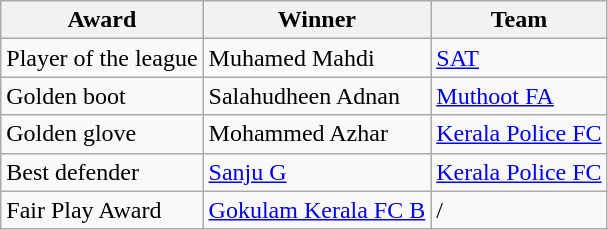<table class="wikitable">
<tr>
<th>Award</th>
<th>Winner</th>
<th>Team</th>
</tr>
<tr>
<td>Player of the league</td>
<td> Muhamed Mahdi</td>
<td><a href='#'>SAT</a></td>
</tr>
<tr>
<td>Golden boot</td>
<td> Salahudheen Adnan</td>
<td><a href='#'>Muthoot FA</a></td>
</tr>
<tr>
<td>Golden glove</td>
<td> Mohammed Azhar</td>
<td><a href='#'>Kerala Police FC</a></td>
</tr>
<tr>
<td>Best defender</td>
<td> <a href='#'>Sanju G</a></td>
<td><a href='#'>Kerala Police FC</a></td>
</tr>
<tr>
<td>Fair Play Award</td>
<td><a href='#'>Gokulam Kerala FC B</a></td>
<td>/</td>
</tr>
</table>
